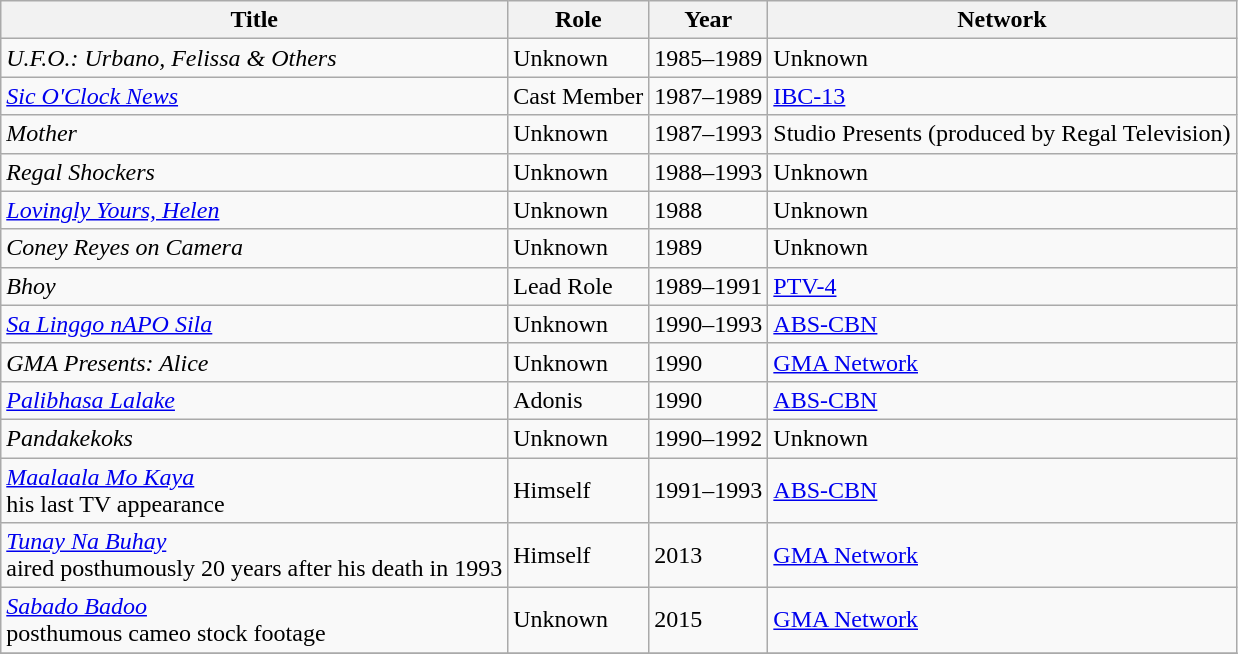<table class="wikitable table">
<tr>
<th>Title</th>
<th>Role</th>
<th>Year</th>
<th>Network</th>
</tr>
<tr>
<td><em>U.F.O.: Urbano, Felissa & Others</em></td>
<td>Unknown</td>
<td>1985–1989</td>
<td>Unknown</td>
</tr>
<tr>
<td><em><a href='#'>Sic O'Clock News</a></em></td>
<td>Cast Member</td>
<td>1987–1989</td>
<td><a href='#'>IBC-13</a></td>
</tr>
<tr>
<td><em>Mother</em></td>
<td>Unknown</td>
<td>1987–1993</td>
<td>Studio Presents (produced by Regal Television)</td>
</tr>
<tr>
<td><em>Regal Shockers</em></td>
<td>Unknown</td>
<td>1988–1993</td>
<td>Unknown</td>
</tr>
<tr>
<td><em><a href='#'>Lovingly Yours, Helen</a></em></td>
<td>Unknown</td>
<td>1988</td>
<td>Unknown</td>
</tr>
<tr>
<td><em>Coney Reyes on Camera</em></td>
<td>Unknown</td>
<td>1989</td>
<td>Unknown</td>
</tr>
<tr>
<td><em>Bhoy</em></td>
<td>Lead Role</td>
<td>1989–1991</td>
<td><a href='#'>PTV-4</a></td>
</tr>
<tr>
<td><em><a href='#'>Sa Linggo nAPO Sila</a></em></td>
<td>Unknown</td>
<td>1990–1993</td>
<td><a href='#'>ABS-CBN</a></td>
</tr>
<tr>
<td><em>GMA Presents: Alice</em></td>
<td>Unknown</td>
<td>1990</td>
<td><a href='#'>GMA Network</a></td>
</tr>
<tr>
<td><em><a href='#'>Palibhasa Lalake</a></em></td>
<td>Adonis</td>
<td>1990</td>
<td><a href='#'>ABS-CBN</a></td>
</tr>
<tr>
<td><em>Pandakekoks</em></td>
<td>Unknown</td>
<td>1990–1992</td>
<td>Unknown</td>
</tr>
<tr>
<td><em><a href='#'>Maalaala Mo Kaya</a></em><br>his last TV appearance</td>
<td>Himself</td>
<td>1991–1993</td>
<td><a href='#'>ABS-CBN</a></td>
</tr>
<tr>
<td><em><a href='#'>Tunay Na Buhay</a></em><br>aired posthumously 20 years after his death in 1993</td>
<td>Himself</td>
<td>2013</td>
<td><a href='#'>GMA Network</a></td>
</tr>
<tr>
<td><em><a href='#'>Sabado Badoo</a></em><br>posthumous cameo stock footage</td>
<td>Unknown</td>
<td>2015</td>
<td><a href='#'>GMA Network</a></td>
</tr>
<tr>
</tr>
</table>
